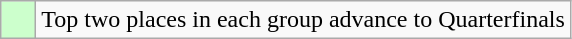<table class="wikitable">
<tr>
<td style="background: #ccffcc;">    </td>
<td>Top two places in each group advance to Quarterfinals</td>
</tr>
</table>
